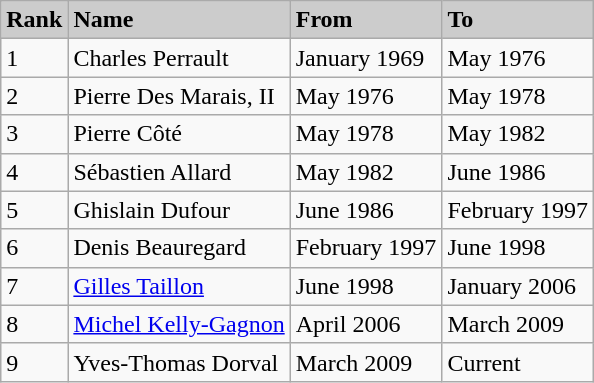<table class="wikitable">
<tr>
<td bgcolor=#cccccc><strong>Rank</strong></td>
<td bgcolor=#cccccc><strong>Name</strong></td>
<td bgcolor=#cccccc><strong>From</strong></td>
<td bgcolor=#cccccc><strong>To</strong></td>
</tr>
<tr>
<td>1</td>
<td>Charles Perrault</td>
<td>January 1969</td>
<td>May 1976</td>
</tr>
<tr>
<td>2</td>
<td>Pierre Des Marais, II</td>
<td>May 1976</td>
<td>May 1978</td>
</tr>
<tr>
<td>3</td>
<td>Pierre Côté</td>
<td>May 1978</td>
<td>May 1982</td>
</tr>
<tr>
<td>4</td>
<td>Sébastien Allard</td>
<td>May 1982</td>
<td>June 1986</td>
</tr>
<tr>
<td>5</td>
<td>Ghislain Dufour</td>
<td>June 1986</td>
<td>February 1997</td>
</tr>
<tr>
<td>6</td>
<td>Denis Beauregard</td>
<td>February 1997</td>
<td>June 1998</td>
</tr>
<tr>
<td>7</td>
<td><a href='#'>Gilles Taillon</a></td>
<td>June 1998</td>
<td>January 2006 </td>
</tr>
<tr>
<td>8</td>
<td><a href='#'>Michel Kelly-Gagnon</a></td>
<td>April 2006</td>
<td>March 2009</td>
</tr>
<tr>
<td>9</td>
<td>Yves-Thomas Dorval</td>
<td>March 2009</td>
<td>Current</td>
</tr>
</table>
